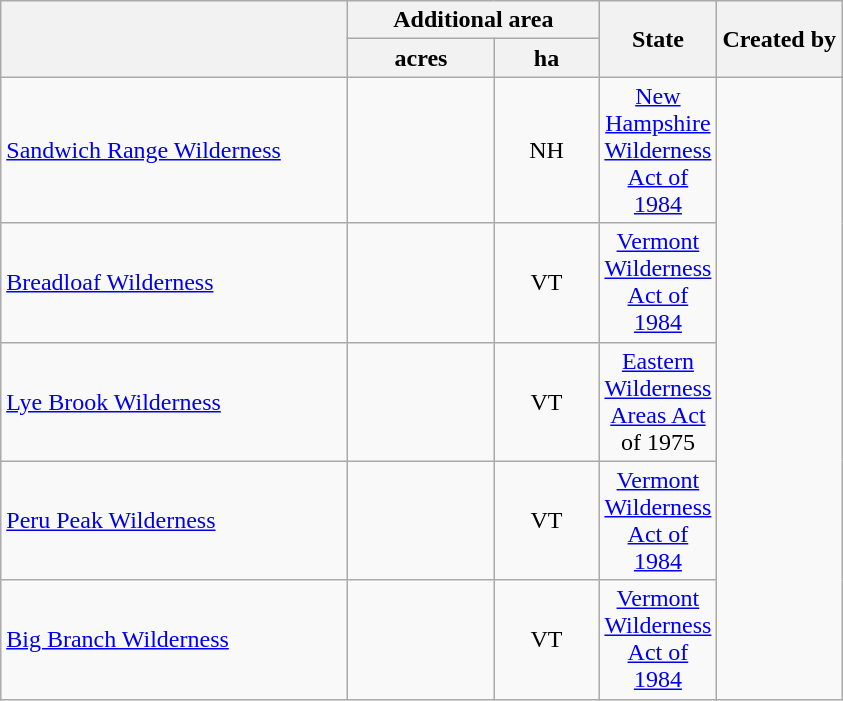<table class="wikitable">
<tr>
<th scope="col" style="width: 14em;" rowspan=2></th>
<th scope="col" style="width: 10em;" colspan=2>Additional area</th>
<th scope="col" style="width: 4em;" rowspan=2>State</th>
<th rowspan=2>Created by</th>
</tr>
<tr>
<th>acres</th>
<th>ha</th>
</tr>
<tr>
<td scope=row><a href='#'>Sandwich Range Wilderness</a></td>
<td></td>
<td style="text-align: center;">NH</td>
<td style="text-align: center;"><a href='#'>New Hampshire Wilderness Act of 1984</a></td>
</tr>
<tr>
<td scope=row><a href='#'>Breadloaf Wilderness</a></td>
<td></td>
<td style="text-align: center;">VT</td>
<td style="text-align: center;"><a href='#'>Vermont Wilderness Act of 1984</a></td>
</tr>
<tr>
<td scope=row><a href='#'>Lye Brook Wilderness</a></td>
<td></td>
<td style="text-align: center;">VT</td>
<td style="text-align: center;"><a href='#'>Eastern Wilderness Areas Act</a> of 1975</td>
</tr>
<tr>
<td scope=row><a href='#'>Peru Peak Wilderness</a></td>
<td></td>
<td style="text-align: center;">VT</td>
<td style="text-align: center;"><a href='#'>Vermont Wilderness Act of 1984</a></td>
</tr>
<tr>
<td scope=row><a href='#'>Big Branch Wilderness</a></td>
<td></td>
<td style="text-align: center;">VT</td>
<td style="text-align: center;"><a href='#'>Vermont Wilderness Act of 1984</a></td>
</tr>
</table>
